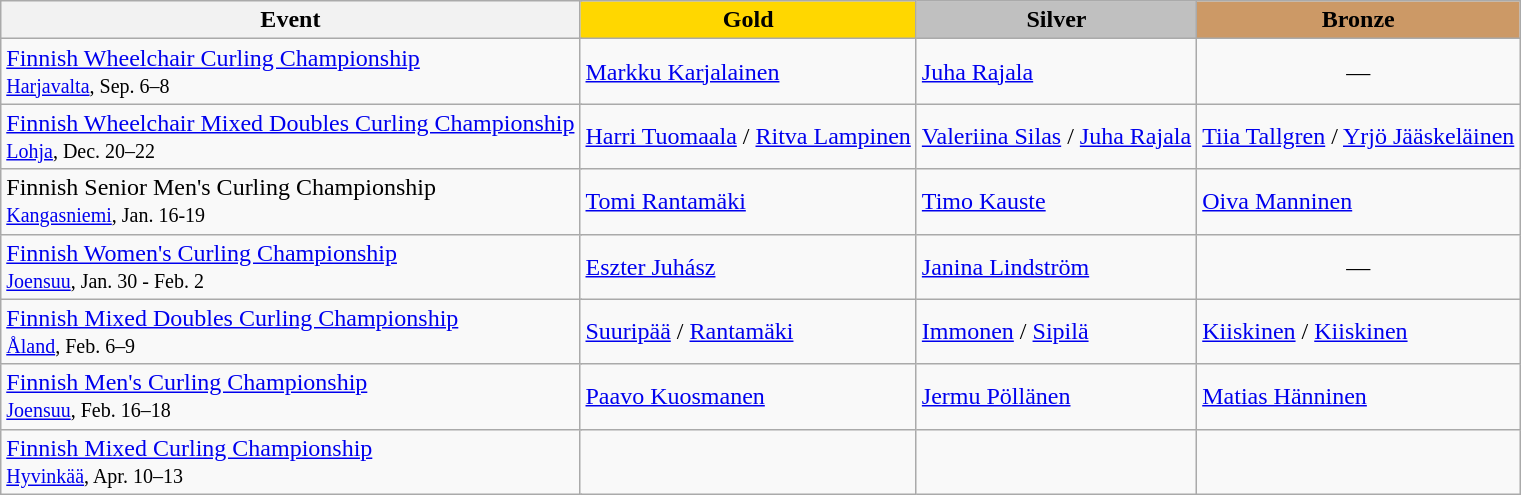<table class="wikitable">
<tr>
<th colspan="2">Event</th>
<th style="background:gold">Gold</th>
<th style="background:silver">Silver</th>
<th style="background:#cc9966">Bronze</th>
</tr>
<tr>
<td colspan="2"><a href='#'>Finnish Wheelchair Curling Championship</a> <br> <small><a href='#'>Harjavalta</a>, Sep. 6–8</small></td>
<td><a href='#'>Markku Karjalainen</a></td>
<td><a href='#'>Juha Rajala</a></td>
<td align=center>—</td>
</tr>
<tr>
<td colspan="2"><a href='#'>Finnish Wheelchair Mixed Doubles Curling Championship</a> <br> <small><a href='#'>Lohja</a>, Dec. 20–22</small></td>
<td><a href='#'>Harri Tuomaala</a> / <a href='#'>Ritva Lampinen</a></td>
<td><a href='#'>Valeriina Silas</a> / <a href='#'>Juha Rajala</a></td>
<td><a href='#'>Tiia Tallgren</a> / <a href='#'>Yrjö Jääskeläinen</a></td>
</tr>
<tr>
<td colspan="2">Finnish Senior Men's Curling Championship <br> <small><a href='#'>Kangasniemi</a>, Jan. 16-19</small></td>
<td><a href='#'>Tomi Rantamäki</a></td>
<td><a href='#'>Timo Kauste</a></td>
<td><a href='#'>Oiva Manninen</a></td>
</tr>
<tr>
<td colspan="2"><a href='#'>Finnish Women's Curling Championship</a> <br> <small><a href='#'>Joensuu</a>, Jan. 30 - Feb. 2</small></td>
<td><a href='#'>Eszter Juhász</a></td>
<td><a href='#'>Janina Lindström</a></td>
<td align=center>—</td>
</tr>
<tr>
<td colspan="2"><a href='#'>Finnish Mixed Doubles Curling Championship</a> <br> <small><a href='#'>Åland</a>, Feb. 6–9</small></td>
<td><a href='#'>Suuripää</a> / <a href='#'>Rantamäki</a></td>
<td><a href='#'>Immonen</a> / <a href='#'>Sipilä</a></td>
<td><a href='#'>Kiiskinen</a> / <a href='#'>Kiiskinen</a></td>
</tr>
<tr>
<td colspan="2"><a href='#'>Finnish Men's Curling Championship</a> <br> <small><a href='#'>Joensuu</a>, Feb. 16–18</small></td>
<td><a href='#'>Paavo Kuosmanen</a></td>
<td><a href='#'>Jermu Pöllänen</a></td>
<td><a href='#'>Matias Hänninen</a></td>
</tr>
<tr>
<td colspan="2"><a href='#'>Finnish Mixed Curling Championship</a> <br> <small><a href='#'>Hyvinkää</a>, Apr. 10–13</small></td>
<td></td>
<td></td>
<td></td>
</tr>
</table>
